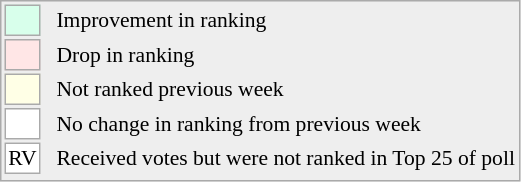<table align=top style="font-size:90%; border:1px solid #AAAAAA; white-space:nowrap; background:#EEEEEE;">
<tr>
<td style="background:#D8FFEB; width:20px; border:1px solid #AAAAAA;"> </td>
<td rowspan=5> </td>
<td>Improvement in ranking</td>
</tr>
<tr>
<td style="background:#FFE6E6; width:20px; border:1px solid #AAAAAA;"> </td>
<td>Drop in ranking</td>
</tr>
<tr>
<td style="background:#FFFFE6; width:20px; border:1px solid #AAAAAA;"> </td>
<td>Not ranked previous week</td>
</tr>
<tr>
<td style="background:#FFF; width:20px; border:1px solid #AAAAAA;"> </td>
<td>No change in ranking from previous week</td>
</tr>
<tr>
<td align=center style="width:20px; border:1px solid #AAAAAA; background:white;">RV</td>
<td>Received votes but were not ranked in Top 25 of poll</td>
</tr>
<tr>
</tr>
</table>
